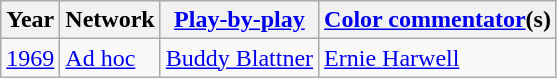<table class="wikitable">
<tr>
<th>Year</th>
<th>Network</th>
<th><a href='#'>Play-by-play</a></th>
<th><a href='#'>Color commentator</a>(s)</th>
</tr>
<tr>
<td><a href='#'>1969</a></td>
<td><a href='#'>Ad hoc</a></td>
<td><a href='#'>Buddy Blattner</a></td>
<td><a href='#'>Ernie Harwell</a></td>
</tr>
</table>
